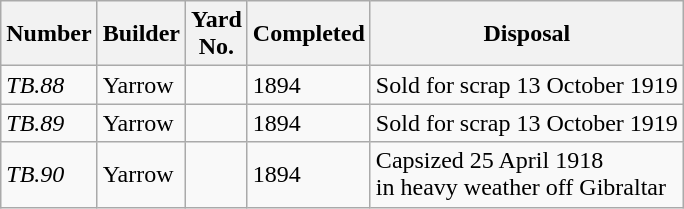<table class="wikitable">
<tr>
<th>Number</th>
<th>Builder</th>
<th>Yard <br>No.</th>
<th>Completed</th>
<th>Disposal</th>
</tr>
<tr>
<td><em>TB.88</em></td>
<td>Yarrow</td>
<td></td>
<td>1894</td>
<td>Sold for scrap 13 October 1919</td>
</tr>
<tr>
<td><em>TB.89</em></td>
<td>Yarrow</td>
<td></td>
<td>1894</td>
<td>Sold for scrap 13 October 1919</td>
</tr>
<tr>
<td><em>TB.90</em></td>
<td>Yarrow</td>
<td></td>
<td>1894</td>
<td>Capsized 25 April 1918 <br>in heavy weather off Gibraltar</td>
</tr>
</table>
